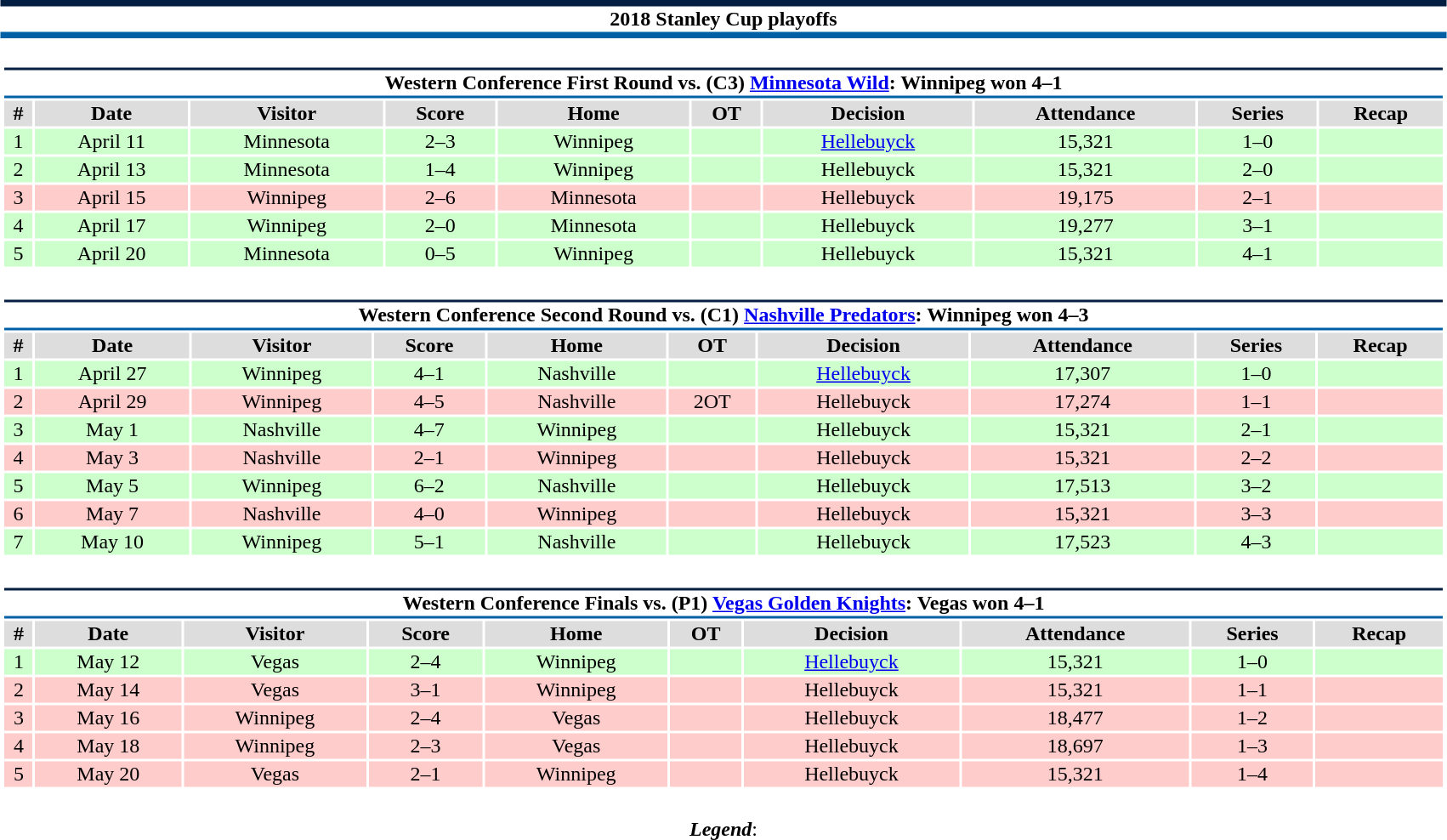<table class="toccolours" style="width:90%; clear:both; margin:1.5em auto; text-align:center;">
<tr>
<th colspan=10 style="background:#FFFFFF; border-top:#041E41 5px solid; border-bottom:#0060A5 5px solid;">2018 Stanley Cup playoffs</th>
</tr>
<tr>
<td colspan=10><br><table class="toccolours collapsible collapsed" style="width:100%;">
<tr>
<th colspan=10 style="background:#FFFFFF; border-top:#041E41 2px solid; border-bottom:#0060A5 2px solid;">Western Conference First Round vs. (C3) <a href='#'>Minnesota Wild</a>: Winnipeg won 4–1</th>
</tr>
<tr style="background:#ddd;">
<th>#</th>
<th>Date</th>
<th>Visitor</th>
<th>Score</th>
<th>Home</th>
<th>OT</th>
<th>Decision</th>
<th>Attendance</th>
<th>Series</th>
<th>Recap</th>
</tr>
<tr style="background:#cfc;">
<td>1</td>
<td>April 11</td>
<td>Minnesota</td>
<td>2–3</td>
<td>Winnipeg</td>
<td></td>
<td><a href='#'>Hellebuyck</a></td>
<td>15,321</td>
<td>1–0</td>
<td></td>
</tr>
<tr style="background:#cfc;">
<td>2</td>
<td>April 13</td>
<td>Minnesota</td>
<td>1–4</td>
<td>Winnipeg</td>
<td></td>
<td>Hellebuyck</td>
<td>15,321</td>
<td>2–0</td>
<td></td>
</tr>
<tr style="background:#fcc;">
<td>3</td>
<td>April 15</td>
<td>Winnipeg</td>
<td>2–6</td>
<td>Minnesota</td>
<td></td>
<td>Hellebuyck</td>
<td>19,175</td>
<td>2–1</td>
<td></td>
</tr>
<tr style="background:#cfc;">
<td>4</td>
<td>April 17</td>
<td>Winnipeg</td>
<td>2–0</td>
<td>Minnesota</td>
<td></td>
<td>Hellebuyck</td>
<td>19,277</td>
<td>3–1</td>
<td></td>
</tr>
<tr style="background:#cfc;">
<td>5</td>
<td>April 20</td>
<td>Minnesota</td>
<td>0–5</td>
<td>Winnipeg</td>
<td></td>
<td>Hellebuyck</td>
<td>15,321</td>
<td>4–1</td>
<td></td>
</tr>
</table>
</td>
</tr>
<tr>
<td colspan=10><br><table class="toccolours collapsible collapsed" style="width:100%;">
<tr>
<th colspan=10 style="background:#FFFFFF; border-top:#041E41 2px solid; border-bottom:#0060A5 2px solid;">Western Conference Second Round vs. (C1) <a href='#'>Nashville Predators</a>: Winnipeg won 4–3</th>
</tr>
<tr style="background:#ddd;">
<th>#</th>
<th>Date</th>
<th>Visitor</th>
<th>Score</th>
<th>Home</th>
<th>OT</th>
<th>Decision</th>
<th>Attendance</th>
<th>Series</th>
<th>Recap</th>
</tr>
<tr style="background:#cfc;">
<td>1</td>
<td>April 27</td>
<td>Winnipeg</td>
<td>4–1</td>
<td>Nashville</td>
<td></td>
<td><a href='#'>Hellebuyck</a></td>
<td>17,307</td>
<td>1–0</td>
<td></td>
</tr>
<tr style="background:#fcc;">
<td>2</td>
<td>April 29</td>
<td>Winnipeg</td>
<td>4–5</td>
<td>Nashville</td>
<td>2OT</td>
<td>Hellebuyck</td>
<td>17,274</td>
<td>1–1</td>
<td></td>
</tr>
<tr style="background:#cfc;">
<td>3</td>
<td>May 1</td>
<td>Nashville</td>
<td>4–7</td>
<td>Winnipeg</td>
<td></td>
<td>Hellebuyck</td>
<td>15,321</td>
<td>2–1</td>
<td></td>
</tr>
<tr style="background:#fcc;">
<td>4</td>
<td>May 3</td>
<td>Nashville</td>
<td>2–1</td>
<td>Winnipeg</td>
<td></td>
<td>Hellebuyck</td>
<td>15,321</td>
<td>2–2</td>
<td></td>
</tr>
<tr style="background:#cfc;">
<td>5</td>
<td>May 5</td>
<td>Winnipeg</td>
<td>6–2</td>
<td>Nashville</td>
<td></td>
<td>Hellebuyck</td>
<td>17,513</td>
<td>3–2</td>
<td></td>
</tr>
<tr style="background:#fcc;">
<td>6</td>
<td>May 7</td>
<td>Nashville</td>
<td>4–0</td>
<td>Winnipeg</td>
<td></td>
<td>Hellebuyck</td>
<td>15,321</td>
<td>3–3</td>
<td></td>
</tr>
<tr style="background:#cfc;">
<td>7</td>
<td>May 10</td>
<td>Winnipeg</td>
<td>5–1</td>
<td>Nashville</td>
<td></td>
<td>Hellebuyck</td>
<td>17,523</td>
<td>4–3</td>
<td></td>
</tr>
</table>
</td>
</tr>
<tr>
<td colspan=10><br><table class="toccolours collapsible collapsed" style="width:100%;">
<tr>
<th colspan=10 style="background:#FFFFFF; border-top:#041E41 2px solid; border-bottom:#0060A5 2px solid;">Western Conference Finals vs. (P1) <a href='#'>Vegas Golden Knights</a>: Vegas won 4–1</th>
</tr>
<tr style="background:#ddd;">
<th>#</th>
<th>Date</th>
<th>Visitor</th>
<th>Score</th>
<th>Home</th>
<th>OT</th>
<th>Decision</th>
<th>Attendance</th>
<th>Series</th>
<th>Recap</th>
</tr>
<tr style="background:#cfc;">
<td>1</td>
<td>May 12</td>
<td>Vegas</td>
<td>2–4</td>
<td>Winnipeg</td>
<td></td>
<td><a href='#'>Hellebuyck</a></td>
<td>15,321</td>
<td>1–0</td>
<td></td>
</tr>
<tr style="background:#fcc;">
<td>2</td>
<td>May 14</td>
<td>Vegas</td>
<td>3–1</td>
<td>Winnipeg</td>
<td></td>
<td>Hellebuyck</td>
<td>15,321</td>
<td>1–1</td>
<td></td>
</tr>
<tr style="background:#fcc;">
<td>3</td>
<td>May 16</td>
<td>Winnipeg</td>
<td>2–4</td>
<td>Vegas</td>
<td></td>
<td>Hellebuyck</td>
<td>18,477</td>
<td>1–2</td>
<td></td>
</tr>
<tr style="background:#fcc;">
<td>4</td>
<td>May 18</td>
<td>Winnipeg</td>
<td>2–3</td>
<td>Vegas</td>
<td></td>
<td>Hellebuyck</td>
<td>18,697</td>
<td>1–3</td>
<td></td>
</tr>
<tr style="background:#fcc;">
<td>5</td>
<td>May 20</td>
<td>Vegas</td>
<td>2–1</td>
<td>Winnipeg</td>
<td></td>
<td>Hellebuyck</td>
<td>15,321</td>
<td>1–4</td>
<td></td>
</tr>
</table>
</td>
</tr>
<tr>
<td colspan="10" style="text-align:center;"><br><strong><em>Legend</em></strong>:

</td>
</tr>
</table>
